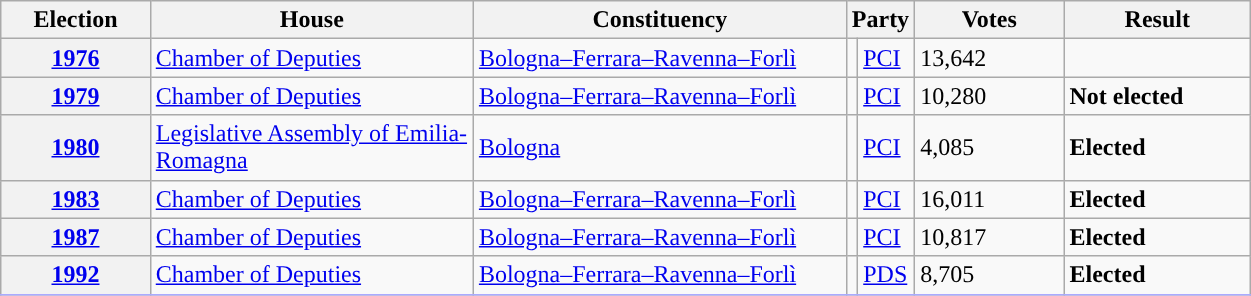<table class=wikitable style="width:66%; border:1px #AAAAFF solid">
<tr>
<th width=12%>Election</th>
<th width=26%>House</th>
<th width=30%>Constituency</th>
<th width=5% colspan="2">Party</th>
<th width=12%>Votes</th>
<th width=25%>Result</th>
</tr>
<tr>
<th><a href='#'>1976</a></th>
<td><a href='#'>Chamber of Deputies</a></td>
<td><a href='#'>Bologna–Ferrara–Ravenna–Forlì</a></td>
<td></td>
<td><a href='#'>PCI</a></td>
<td>13,642</td>
<td></td>
</tr>
<tr>
<th><a href='#'>1979</a></th>
<td><a href='#'>Chamber of Deputies</a></td>
<td><a href='#'>Bologna–Ferrara–Ravenna–Forlì</a></td>
<td></td>
<td><a href='#'>PCI</a></td>
<td>10,280</td>
<td> <strong>Not elected</strong></td>
</tr>
<tr>
<th><a href='#'>1980</a></th>
<td><a href='#'>Legislative Assembly of Emilia-Romagna</a></td>
<td><a href='#'>Bologna</a></td>
<td></td>
<td><a href='#'>PCI</a></td>
<td>4,085</td>
<td> <strong>Elected</strong></td>
</tr>
<tr>
<th><a href='#'>1983</a></th>
<td><a href='#'>Chamber of Deputies</a></td>
<td><a href='#'>Bologna–Ferrara–Ravenna–Forlì</a></td>
<td></td>
<td><a href='#'>PCI</a></td>
<td>16,011</td>
<td> <strong>Elected</strong></td>
</tr>
<tr>
<th><a href='#'>1987</a></th>
<td><a href='#'>Chamber of Deputies</a></td>
<td><a href='#'>Bologna–Ferrara–Ravenna–Forlì</a></td>
<td></td>
<td><a href='#'>PCI</a></td>
<td>10,817</td>
<td> <strong>Elected</strong></td>
</tr>
<tr>
<th><a href='#'>1992</a></th>
<td><a href='#'>Chamber of Deputies</a></td>
<td><a href='#'>Bologna–Ferrara–Ravenna–Forlì</a></td>
<td></td>
<td><a href='#'>PDS</a></td>
<td>8,705</td>
<td> <strong>Elected</strong></td>
</tr>
<tr>
</tr>
</table>
